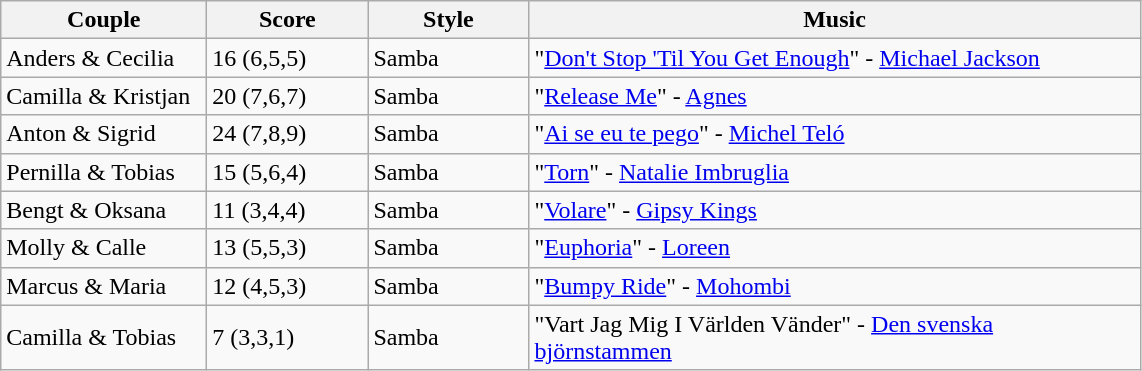<table class="wikitable">
<tr>
<th width="130">Couple</th>
<th width="100">Score</th>
<th width="100">Style</th>
<th width="400">Music</th>
</tr>
<tr>
<td>Anders & Cecilia</td>
<td>16 (6,5,5)</td>
<td>Samba</td>
<td>"<a href='#'>Don't Stop 'Til You Get Enough</a>" - <a href='#'>Michael Jackson</a></td>
</tr>
<tr>
<td>Camilla & Kristjan</td>
<td>20 (7,6,7)</td>
<td>Samba</td>
<td>"<a href='#'>Release Me</a>" - <a href='#'>Agnes</a></td>
</tr>
<tr>
<td>Anton & Sigrid</td>
<td>24 (7,8,9)</td>
<td>Samba</td>
<td>"<a href='#'>Ai se eu te pego</a>" - <a href='#'>Michel Teló</a></td>
</tr>
<tr>
<td>Pernilla & Tobias</td>
<td>15 (5,6,4)</td>
<td>Samba</td>
<td>"<a href='#'>Torn</a>" - <a href='#'>Natalie Imbruglia</a></td>
</tr>
<tr>
<td>Bengt & Oksana</td>
<td>11 (3,4,4)</td>
<td>Samba</td>
<td>"<a href='#'>Volare</a>" - <a href='#'>Gipsy Kings</a></td>
</tr>
<tr>
<td>Molly & Calle</td>
<td>13 (5,5,3)</td>
<td>Samba</td>
<td>"<a href='#'>Euphoria</a>" - <a href='#'>Loreen</a></td>
</tr>
<tr>
<td>Marcus & Maria</td>
<td>12 (4,5,3)</td>
<td>Samba</td>
<td>"<a href='#'>Bumpy Ride</a>" - <a href='#'>Mohombi</a></td>
</tr>
<tr>
<td>Camilla & Tobias</td>
<td>7 (3,3,1)</td>
<td>Samba</td>
<td>"Vart Jag Mig I Världen Vänder" - <a href='#'>Den svenska björnstammen</a></td>
</tr>
</table>
